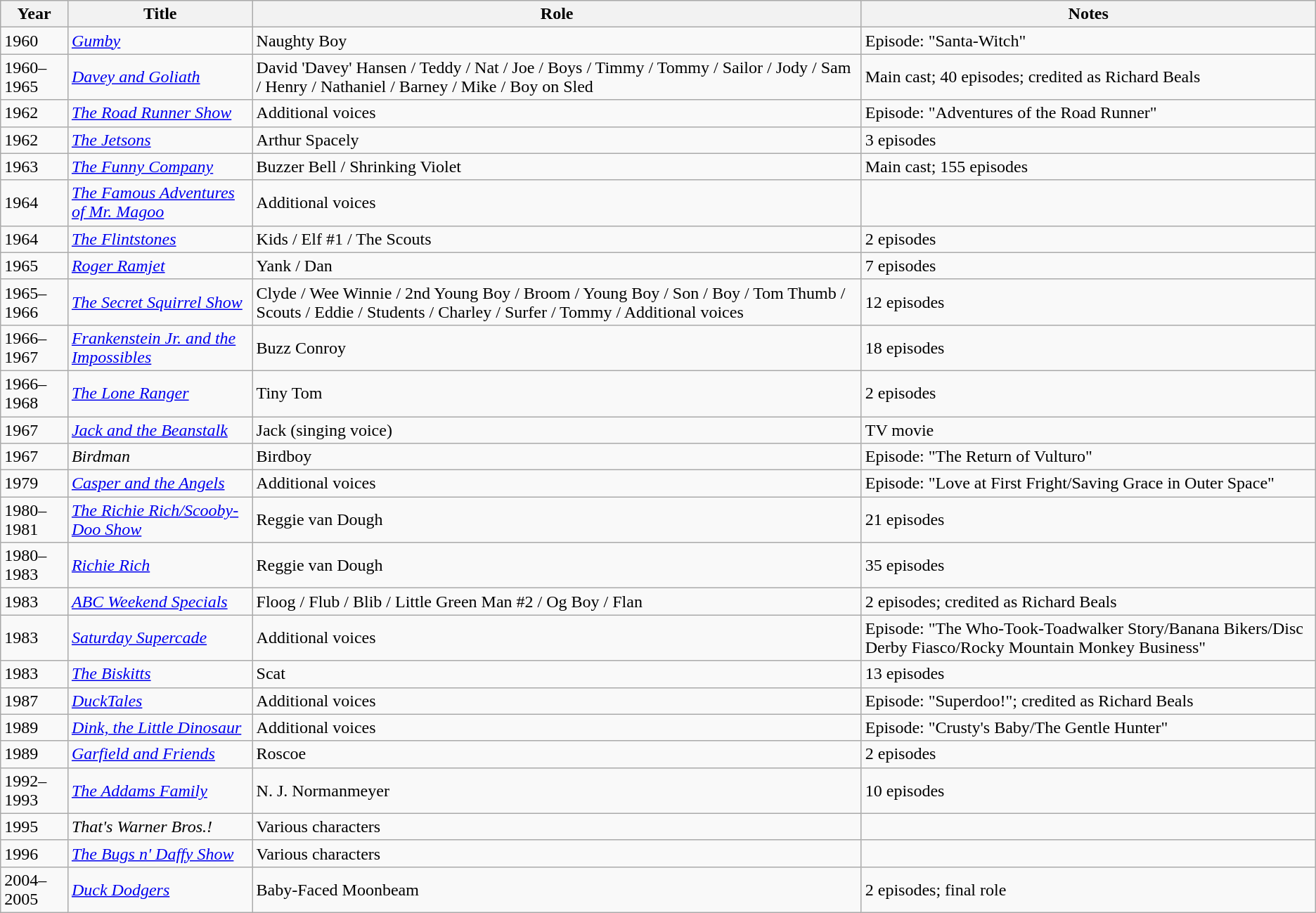<table class="wikitable sortable">
<tr>
<th>Year</th>
<th>Title</th>
<th>Role</th>
<th>Notes</th>
</tr>
<tr>
<td>1960</td>
<td><em><a href='#'>Gumby</a></em></td>
<td>Naughty Boy</td>
<td>Episode: "Santa-Witch"</td>
</tr>
<tr>
<td>1960–1965</td>
<td><em><a href='#'>Davey and Goliath</a></em></td>
<td>David 'Davey' Hansen / Teddy / Nat / Joe / Boys / Timmy / Tommy / Sailor / Jody / Sam / Henry / Nathaniel / Barney / Mike / Boy on Sled</td>
<td>Main cast; 40 episodes; credited as Richard Beals</td>
</tr>
<tr>
<td>1962</td>
<td><em><a href='#'>The Road Runner Show</a></em></td>
<td>Additional voices</td>
<td>Episode: "Adventures of the Road Runner"</td>
</tr>
<tr>
<td>1962</td>
<td><em><a href='#'>The Jetsons</a></em></td>
<td>Arthur Spacely</td>
<td>3 episodes</td>
</tr>
<tr>
<td>1963</td>
<td><em><a href='#'>The Funny Company</a></em></td>
<td>Buzzer Bell / Shrinking Violet</td>
<td>Main cast; 155 episodes</td>
</tr>
<tr>
<td>1964</td>
<td><em><a href='#'>The Famous Adventures of Mr. Magoo</a></em></td>
<td>Additional voices</td>
<td></td>
</tr>
<tr>
<td>1964</td>
<td><em><a href='#'>The Flintstones</a></em></td>
<td>Kids / Elf #1 / The Scouts</td>
<td>2 episodes</td>
</tr>
<tr>
<td>1965</td>
<td><em><a href='#'>Roger Ramjet</a></em></td>
<td>Yank / Dan</td>
<td>7 episodes</td>
</tr>
<tr>
<td>1965–1966</td>
<td><em><a href='#'>The Secret Squirrel Show</a></em></td>
<td>Clyde / Wee Winnie / 2nd Young Boy / Broom / Young Boy / Son / Boy / Tom Thumb / Scouts / Eddie / Students / Charley / Surfer / Tommy / Additional voices</td>
<td>12 episodes</td>
</tr>
<tr>
<td>1966–1967</td>
<td><em><a href='#'>Frankenstein Jr. and the Impossibles</a></em></td>
<td>Buzz Conroy</td>
<td>18 episodes</td>
</tr>
<tr>
<td>1966–1968</td>
<td><em><a href='#'>The Lone Ranger</a></em></td>
<td>Tiny Tom</td>
<td>2 episodes</td>
</tr>
<tr>
<td>1967</td>
<td><em><a href='#'>Jack and the Beanstalk</a></em></td>
<td>Jack (singing voice)</td>
<td>TV movie</td>
</tr>
<tr>
<td>1967</td>
<td><em>Birdman</em></td>
<td>Birdboy</td>
<td>Episode: "The Return of Vulturo"</td>
</tr>
<tr>
<td>1979</td>
<td><em><a href='#'>Casper and the Angels</a></em></td>
<td>Additional voices</td>
<td>Episode: "Love at First Fright/Saving Grace in Outer Space"</td>
</tr>
<tr>
<td>1980–1981</td>
<td><em><a href='#'>The Richie Rich/Scooby-Doo Show</a></em></td>
<td>Reggie van Dough</td>
<td>21 episodes</td>
</tr>
<tr>
<td>1980–1983</td>
<td><em><a href='#'>Richie Rich</a></em></td>
<td>Reggie van Dough</td>
<td>35 episodes</td>
</tr>
<tr>
<td>1983</td>
<td><em><a href='#'>ABC Weekend Specials</a></em></td>
<td>Floog / Flub / Blib / Little Green Man #2 / Og Boy / Flan</td>
<td>2 episodes; credited as Richard Beals</td>
</tr>
<tr>
<td>1983</td>
<td><em><a href='#'>Saturday Supercade</a></em></td>
<td>Additional voices</td>
<td>Episode: "The Who-Took-Toadwalker Story/Banana Bikers/Disc Derby Fiasco/Rocky Mountain Monkey Business"</td>
</tr>
<tr>
<td>1983</td>
<td><em><a href='#'>The Biskitts</a></em></td>
<td>Scat</td>
<td>13 episodes</td>
</tr>
<tr>
<td>1987</td>
<td><em><a href='#'>DuckTales</a></em></td>
<td>Additional voices</td>
<td>Episode: "Superdoo!"; credited as Richard Beals</td>
</tr>
<tr>
<td>1989</td>
<td><em><a href='#'>Dink, the Little Dinosaur</a></em></td>
<td>Additional voices</td>
<td>Episode: "Crusty's Baby/The Gentle Hunter"</td>
</tr>
<tr>
<td>1989</td>
<td><em><a href='#'>Garfield and Friends</a></em></td>
<td>Roscoe</td>
<td>2 episodes</td>
</tr>
<tr>
<td>1992–1993</td>
<td><em><a href='#'>The Addams Family</a></em></td>
<td>N. J. Normanmeyer</td>
<td>10 episodes</td>
</tr>
<tr>
<td>1995</td>
<td><em>That's Warner Bros.!</em></td>
<td>Various characters</td>
<td></td>
</tr>
<tr>
<td>1996</td>
<td><em><a href='#'>The Bugs n' Daffy Show</a></em></td>
<td>Various characters</td>
<td></td>
</tr>
<tr>
<td>2004–2005</td>
<td><em><a href='#'>Duck Dodgers</a></em></td>
<td>Baby-Faced Moonbeam</td>
<td>2 episodes; final role</td>
</tr>
</table>
